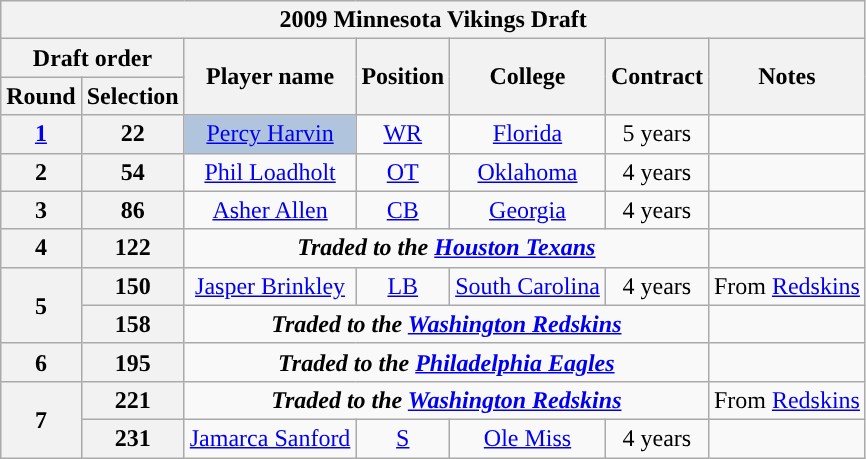<table class="wikitable" style="text-align:center">
<tr>
<th colspan="7">2009 Minnesota Vikings Draft</th>
</tr>
<tr>
<th colspan="2">Draft order</th>
<th rowspan="2">Player name</th>
<th rowspan="2">Position</th>
<th rowspan="2">College</th>
<th rowspan="2">Contract</th>
<th rowspan="2">Notes</th>
</tr>
<tr>
<th>Round</th>
<th>Selection</th>
</tr>
<tr>
<th><a href='#'>1</a></th>
<th>22</th>
<td bgcolor=lightsteelblue><a href='#'>Percy Harvin</a></td>
<td><a href='#'>WR</a></td>
<td><a href='#'>Florida</a></td>
<td>5 years</td>
<td></td>
</tr>
<tr>
<th>2</th>
<th>54</th>
<td><a href='#'>Phil Loadholt</a></td>
<td><a href='#'>OT</a></td>
<td><a href='#'>Oklahoma</a></td>
<td>4 years</td>
<td></td>
</tr>
<tr>
<th>3</th>
<th>86</th>
<td><a href='#'>Asher Allen</a></td>
<td><a href='#'>CB</a></td>
<td><a href='#'>Georgia</a></td>
<td>4 years</td>
<td></td>
</tr>
<tr>
<th>4</th>
<th>122</th>
<td colspan="4"><strong><em>Traded to the <a href='#'>Houston Texans</a></em></strong></td>
<td></td>
</tr>
<tr>
<th rowspan="2">5</th>
<th>150</th>
<td><a href='#'>Jasper Brinkley</a></td>
<td><a href='#'>LB</a></td>
<td><a href='#'>South Carolina</a></td>
<td>4 years</td>
<td>From <a href='#'>Redskins</a></td>
</tr>
<tr>
<th>158</th>
<td colspan="4"><strong><em>Traded to the <a href='#'>Washington Redskins</a></em></strong></td>
<td></td>
</tr>
<tr>
<th>6</th>
<th>195</th>
<td colspan="4"><strong><em>Traded to the <a href='#'>Philadelphia Eagles</a></em></strong></td>
<td></td>
</tr>
<tr>
<th rowspan="2">7</th>
<th>221</th>
<td colspan="4"><strong><em>Traded to the <a href='#'>Washington Redskins</a></em></strong></td>
<td>From <a href='#'>Redskins</a></td>
</tr>
<tr>
<th>231</th>
<td><a href='#'>Jamarca Sanford</a></td>
<td><a href='#'>S</a></td>
<td><a href='#'>Ole Miss</a></td>
<td>4 years</td>
<td></td>
</tr>
</table>
